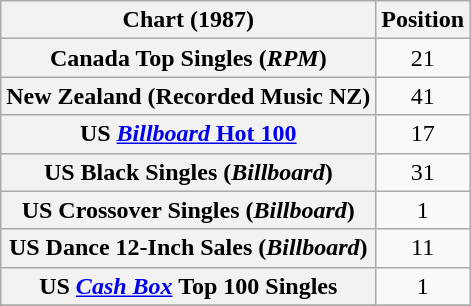<table class="wikitable plainrowheaders sortable">
<tr>
<th>Chart (1987)</th>
<th>Position</th>
</tr>
<tr>
<th scope="row">Canada Top Singles (<em>RPM</em>)</th>
<td align="center">21</td>
</tr>
<tr>
<th scope="row">New Zealand (Recorded Music NZ)</th>
<td style="text-align:center;">41</td>
</tr>
<tr>
<th scope="row">US <a href='#'><em>Billboard</em> Hot 100</a></th>
<td style="text-align:center;">17</td>
</tr>
<tr>
<th scope="row">US Black Singles (<em>Billboard</em>)</th>
<td style="text-align:center;">31</td>
</tr>
<tr>
<th scope="row">US Crossover Singles (<em>Billboard</em>)</th>
<td style="text-align:center;">1</td>
</tr>
<tr>
<th scope="row">US Dance 12-Inch Sales (<em>Billboard</em>)</th>
<td style="text-align:center;">11</td>
</tr>
<tr>
<th scope="row">US <em><a href='#'>Cash Box</a></em> Top 100 Singles</th>
<td style="text-align:center;">1</td>
</tr>
<tr>
</tr>
</table>
